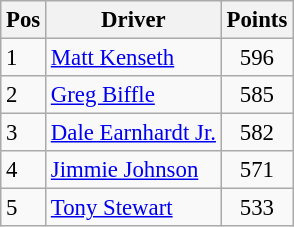<table class="sortable wikitable " style="font-size: 95%;">
<tr>
<th>Pos</th>
<th>Driver</th>
<th>Points</th>
</tr>
<tr>
<td>1</td>
<td><a href='#'>Matt Kenseth</a></td>
<td style="text-align:center;">596</td>
</tr>
<tr>
<td>2</td>
<td><a href='#'>Greg Biffle</a></td>
<td style="text-align:center;">585</td>
</tr>
<tr>
<td>3</td>
<td><a href='#'>Dale Earnhardt Jr.</a></td>
<td style="text-align:center;">582</td>
</tr>
<tr>
<td>4</td>
<td><a href='#'>Jimmie Johnson</a></td>
<td style="text-align:center;">571</td>
</tr>
<tr>
<td>5</td>
<td><a href='#'>Tony Stewart</a></td>
<td style="text-align:center;">533</td>
</tr>
</table>
